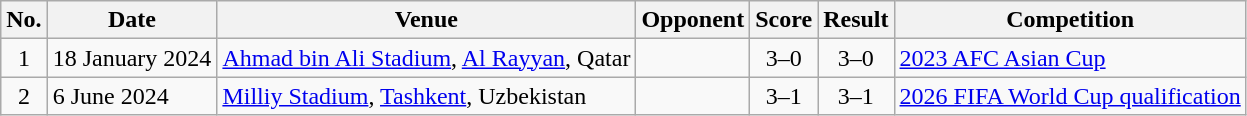<table class="wikitable sortable">
<tr>
<th scope="col">No.</th>
<th scope="col">Date</th>
<th scope="col">Venue</th>
<th scope="col">Opponent</th>
<th scope="col">Score</th>
<th scope="col">Result</th>
<th scope="col">Competition</th>
</tr>
<tr>
<td align="center">1</td>
<td>18 January 2024</td>
<td><a href='#'>Ahmad bin Ali Stadium</a>, <a href='#'>Al Rayyan</a>, Qatar</td>
<td></td>
<td align="center">3–0</td>
<td align="center">3–0</td>
<td><a href='#'>2023 AFC Asian Cup</a></td>
</tr>
<tr>
<td align="center">2</td>
<td>6 June 2024</td>
<td><a href='#'>Milliy Stadium</a>, <a href='#'>Tashkent</a>, Uzbekistan</td>
<td></td>
<td align="center">3–1</td>
<td align="center">3–1</td>
<td><a href='#'>2026 FIFA World Cup qualification</a></td>
</tr>
</table>
